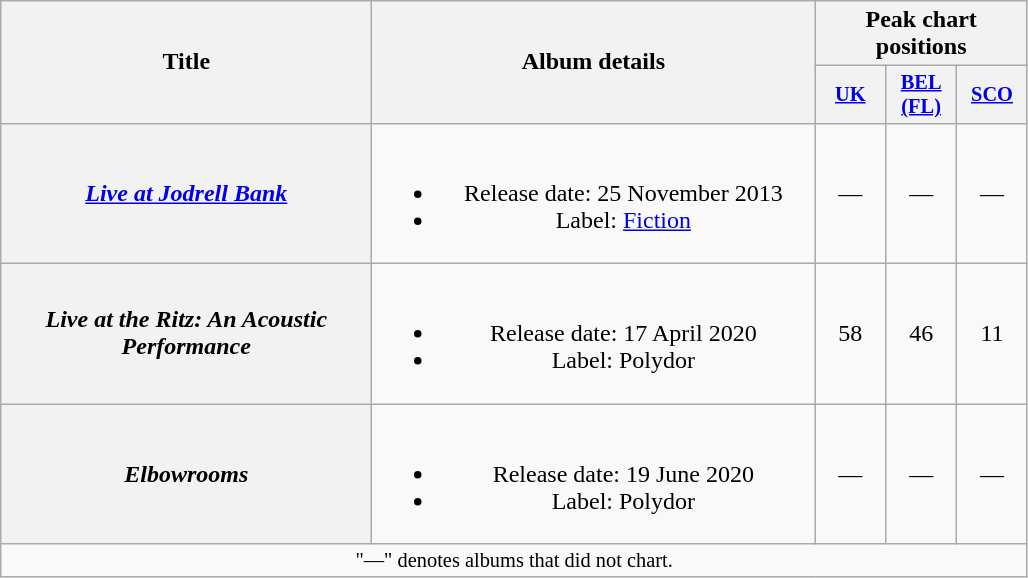<table class="wikitable plainrowheaders" style="text-align:center;">
<tr>
<th scope="col" rowspan="2" style="width:15em;">Title</th>
<th scope="col" rowspan="2" style="width:18em;">Album details</th>
<th scope="col" colspan="3">Peak chart positions</th>
</tr>
<tr>
<th scope="col" style="width:3em;font-size:85%;"><a href='#'>UK</a><br></th>
<th scope="col" style="width:3em;font-size:85%;"><a href='#'>BEL<br>(FL)</a><br></th>
<th scope="col" style="width:3em;font-size:85%;"><a href='#'>SCO</a><br></th>
</tr>
<tr>
<th scope="row"><em><a href='#'>Live at Jodrell Bank</a></em></th>
<td><br><ul><li>Release date: 25 November 2013</li><li>Label: <a href='#'>Fiction</a></li></ul></td>
<td>—</td>
<td>—</td>
<td>—</td>
</tr>
<tr>
<th scope="row"><em>Live at the Ritz: An Acoustic Performance</em></th>
<td><br><ul><li>Release date: 17 April 2020</li><li>Label: Polydor</li></ul></td>
<td>58</td>
<td>46</td>
<td>11</td>
</tr>
<tr>
<th scope="row"><em>Elbowrooms</em></th>
<td><br><ul><li>Release date: 19 June 2020</li><li>Label: Polydor</li></ul></td>
<td>—</td>
<td>—</td>
<td>—</td>
</tr>
<tr>
<td colspan="14" style="text-align:center; font-size:85%;">"—" denotes albums that did not chart.</td>
</tr>
</table>
